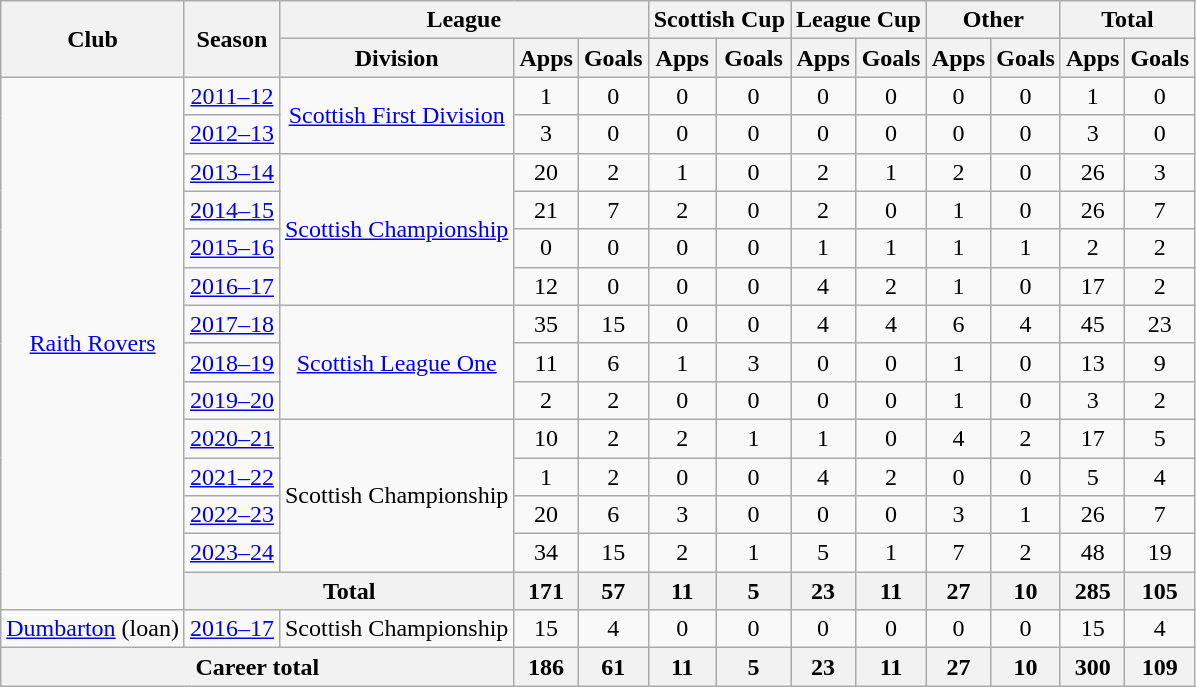<table class="wikitable" style="text-align:center">
<tr>
<th rowspan="2">Club</th>
<th rowspan="2">Season</th>
<th colspan="3">League</th>
<th colspan="2">Scottish Cup</th>
<th colspan="2">League Cup</th>
<th colspan="2">Other</th>
<th colspan="2">Total</th>
</tr>
<tr>
<th>Division</th>
<th>Apps</th>
<th>Goals</th>
<th>Apps</th>
<th>Goals</th>
<th>Apps</th>
<th>Goals</th>
<th>Apps</th>
<th>Goals</th>
<th>Apps</th>
<th>Goals</th>
</tr>
<tr>
<td rowspan="14"><a href='#'>Raith Rovers</a></td>
<td><a href='#'>2011–12</a></td>
<td rowspan=2><a href='#'>Scottish First Division</a></td>
<td>1</td>
<td>0</td>
<td>0</td>
<td>0</td>
<td>0</td>
<td>0</td>
<td>0</td>
<td>0</td>
<td>1</td>
<td>0</td>
</tr>
<tr>
<td><a href='#'>2012–13</a></td>
<td>3</td>
<td>0</td>
<td>0</td>
<td>0</td>
<td>0</td>
<td>0</td>
<td>0</td>
<td>0</td>
<td>3</td>
<td>0</td>
</tr>
<tr>
<td><a href='#'>2013–14</a></td>
<td rowspan=4><a href='#'>Scottish Championship</a></td>
<td>20</td>
<td>2</td>
<td>1</td>
<td>0</td>
<td>2</td>
<td>1</td>
<td>2</td>
<td>0</td>
<td>26</td>
<td>3</td>
</tr>
<tr>
<td><a href='#'>2014–15</a></td>
<td>21</td>
<td>7</td>
<td>2</td>
<td>0</td>
<td>2</td>
<td>0</td>
<td>1</td>
<td>0</td>
<td>26</td>
<td>7</td>
</tr>
<tr>
<td><a href='#'>2015–16</a></td>
<td>0</td>
<td>0</td>
<td>0</td>
<td>0</td>
<td>1</td>
<td>1</td>
<td>1</td>
<td>1</td>
<td>2</td>
<td>2</td>
</tr>
<tr>
<td><a href='#'>2016–17</a></td>
<td>12</td>
<td>0</td>
<td>0</td>
<td>0</td>
<td>4</td>
<td>2</td>
<td>1</td>
<td>0</td>
<td>17</td>
<td>2</td>
</tr>
<tr>
<td><a href='#'>2017–18</a></td>
<td rowspan="3"><a href='#'>Scottish League One</a></td>
<td>35</td>
<td>15</td>
<td>0</td>
<td>0</td>
<td>4</td>
<td>4</td>
<td>6</td>
<td>4</td>
<td>45</td>
<td>23</td>
</tr>
<tr>
<td><a href='#'>2018–19</a></td>
<td>11</td>
<td>6</td>
<td>1</td>
<td>3</td>
<td>0</td>
<td>0</td>
<td>1</td>
<td>0</td>
<td>13</td>
<td>9</td>
</tr>
<tr>
<td><a href='#'>2019–20</a></td>
<td>2</td>
<td>2</td>
<td>0</td>
<td>0</td>
<td>0</td>
<td>0</td>
<td>1</td>
<td>0</td>
<td>3</td>
<td>2</td>
</tr>
<tr>
<td><a href='#'>2020–21</a></td>
<td rowspan="4">Scottish Championship</td>
<td>10</td>
<td>2</td>
<td>2</td>
<td>1</td>
<td>1</td>
<td>0</td>
<td>4</td>
<td>2</td>
<td>17</td>
<td>5</td>
</tr>
<tr>
<td><a href='#'>2021–22</a></td>
<td>1</td>
<td>2</td>
<td>0</td>
<td>0</td>
<td>4</td>
<td>2</td>
<td>0</td>
<td>0</td>
<td>5</td>
<td>4</td>
</tr>
<tr>
<td><a href='#'>2022–23</a></td>
<td>20</td>
<td>6</td>
<td>3</td>
<td>0</td>
<td>0</td>
<td>0</td>
<td>3</td>
<td>1</td>
<td>26</td>
<td>7</td>
</tr>
<tr>
<td><a href='#'>2023–24</a></td>
<td>34</td>
<td>15</td>
<td>2</td>
<td>1</td>
<td>5</td>
<td>1</td>
<td>7</td>
<td>2</td>
<td>48</td>
<td>19</td>
</tr>
<tr>
<th colspan="2">Total</th>
<th>171</th>
<th>57</th>
<th>11</th>
<th>5</th>
<th>23</th>
<th>11</th>
<th>27</th>
<th>10</th>
<th>285</th>
<th>105</th>
</tr>
<tr>
<td><a href='#'>Dumbarton</a> (loan)</td>
<td><a href='#'>2016–17</a></td>
<td>Scottish Championship</td>
<td>15</td>
<td>4</td>
<td>0</td>
<td>0</td>
<td>0</td>
<td>0</td>
<td>0</td>
<td>0</td>
<td>15</td>
<td>4</td>
</tr>
<tr>
<th colspan="3">Career total</th>
<th>186</th>
<th>61</th>
<th>11</th>
<th>5</th>
<th>23</th>
<th>11</th>
<th>27</th>
<th>10</th>
<th>300</th>
<th>109</th>
</tr>
</table>
